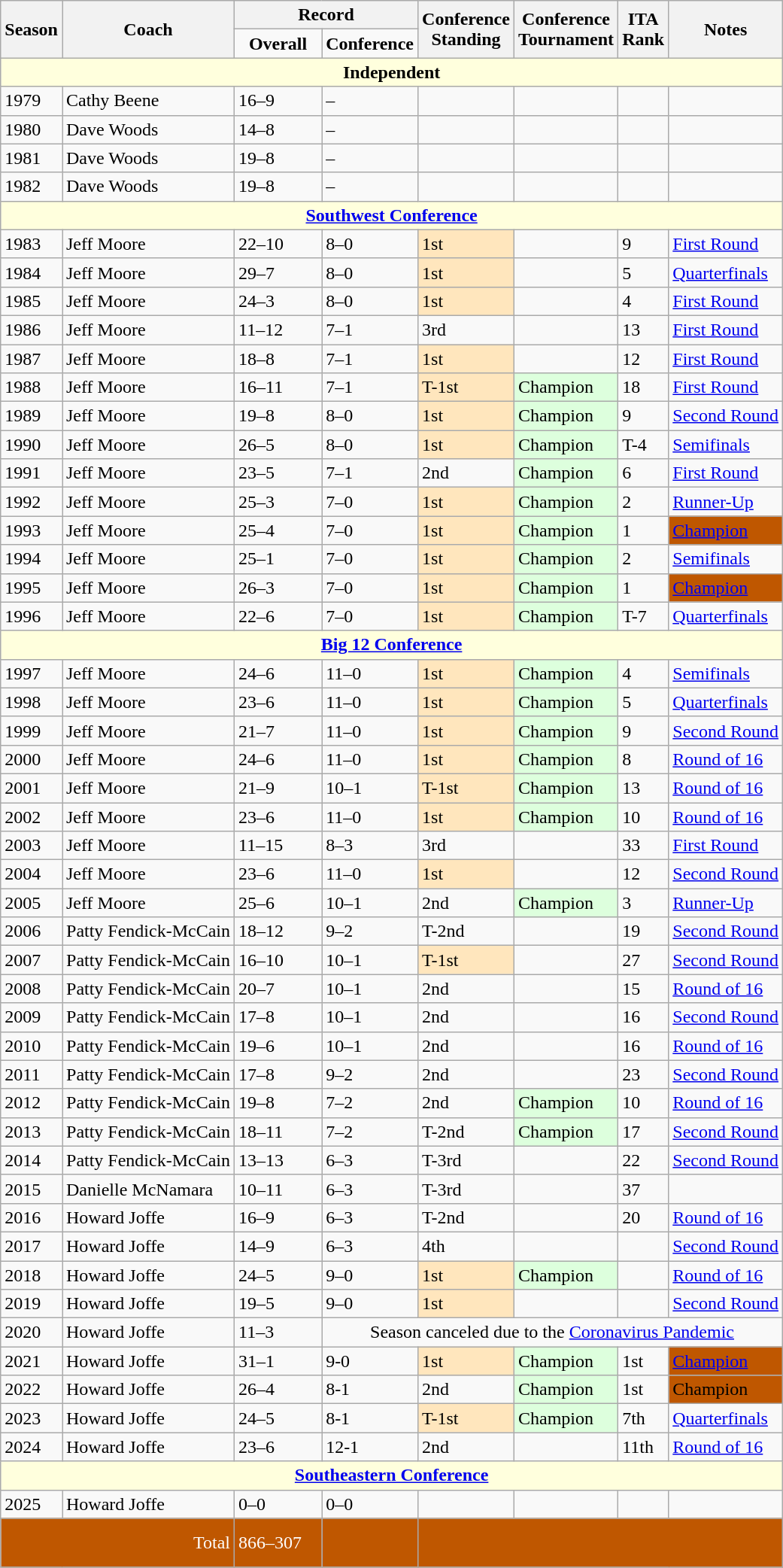<table class="wikitable">
<tr>
<th rowspan="2">Season</th>
<th rowspan="2">Coach</th>
<th colspan="2">Record</th>
<th rowspan="2">Conference<br>Standing</th>
<th rowspan="2">Conference<br>Tournament</th>
<th rowspan="2">ITA<br>Rank</th>
<th rowspan="2">Notes</th>
</tr>
<tr>
<td width="70px" align="center"><strong>Overall</strong></td>
<td width="40px" align="center"><strong>Conference</strong></td>
</tr>
<tr style="background: #ffffdd;">
<td colspan="8" style="text-align:center;"><strong>Independent</strong></td>
</tr>
<tr>
<td>1979</td>
<td>Cathy Beene</td>
<td>16–9</td>
<td>–</td>
<td></td>
<td></td>
<td></td>
<td></td>
</tr>
<tr>
<td>1980</td>
<td>Dave Woods</td>
<td>14–8</td>
<td>–</td>
<td></td>
<td></td>
<td></td>
<td></td>
</tr>
<tr>
<td>1981</td>
<td>Dave Woods</td>
<td>19–8</td>
<td>–</td>
<td></td>
<td></td>
<td></td>
<td></td>
</tr>
<tr>
<td>1982</td>
<td>Dave Woods</td>
<td>19–8</td>
<td>–</td>
<td></td>
<td></td>
<td></td>
<td></td>
</tr>
<tr style="background: #ffffdd;">
<td colspan="8" style="text-align:center;"><strong><a href='#'>Southwest Conference</a></strong></td>
</tr>
<tr>
<td>1983</td>
<td>Jeff Moore</td>
<td>22–10</td>
<td>8–0</td>
<td bgcolor="#FFE6BD">1st</td>
<td></td>
<td>9</td>
<td><a href='#'>First Round</a></td>
</tr>
<tr>
<td>1984</td>
<td>Jeff Moore</td>
<td>29–7</td>
<td>8–0</td>
<td bgcolor="#FFE6BD">1st</td>
<td></td>
<td>5</td>
<td><a href='#'>Quarterfinals</a></td>
</tr>
<tr>
<td>1985</td>
<td>Jeff Moore</td>
<td>24–3</td>
<td>8–0</td>
<td bgcolor="#FFE6BD">1st</td>
<td></td>
<td>4</td>
<td><a href='#'>First Round</a></td>
</tr>
<tr>
<td>1986</td>
<td>Jeff Moore</td>
<td>11–12</td>
<td>7–1</td>
<td>3rd</td>
<td></td>
<td>13</td>
<td><a href='#'>First Round</a></td>
</tr>
<tr>
<td>1987</td>
<td>Jeff Moore</td>
<td>18–8</td>
<td>7–1</td>
<td bgcolor="#FFE6BD">1st</td>
<td></td>
<td>12</td>
<td><a href='#'>First Round</a></td>
</tr>
<tr>
<td>1988</td>
<td>Jeff Moore</td>
<td>16–11</td>
<td>7–1</td>
<td bgcolor="#FFE6BD">T-1st</td>
<td bgcolor="#DDFFDD">Champion</td>
<td>18</td>
<td><a href='#'>First Round</a></td>
</tr>
<tr>
<td>1989</td>
<td>Jeff Moore</td>
<td>19–8</td>
<td>8–0</td>
<td bgcolor="#FFE6BD">1st</td>
<td bgcolor="#DDFFDD">Champion</td>
<td>9</td>
<td><a href='#'>Second Round</a></td>
</tr>
<tr>
<td>1990</td>
<td>Jeff Moore</td>
<td>26–5</td>
<td>8–0</td>
<td bgcolor="#FFE6BD">1st</td>
<td bgcolor="#DDFFDD">Champion</td>
<td>T-4</td>
<td><a href='#'>Semifinals</a></td>
</tr>
<tr>
<td>1991</td>
<td>Jeff Moore</td>
<td>23–5</td>
<td>7–1</td>
<td>2nd</td>
<td bgcolor="#DDFFDD">Champion</td>
<td>6</td>
<td><a href='#'>First Round</a></td>
</tr>
<tr>
<td>1992</td>
<td>Jeff Moore</td>
<td>25–3</td>
<td>7–0</td>
<td bgcolor="#FFE6BD">1st</td>
<td bgcolor="#DDFFDD">Champion</td>
<td>2</td>
<td><a href='#'>Runner-Up</a></td>
</tr>
<tr>
<td>1993</td>
<td>Jeff Moore</td>
<td>25–4</td>
<td>7–0</td>
<td bgcolor="#FFE6BD">1st</td>
<td bgcolor="#DDFFDD">Champion</td>
<td>1</td>
<td bgcolor="#BF5700"><a href='#'>Champion</a></td>
</tr>
<tr>
<td>1994</td>
<td>Jeff Moore</td>
<td>25–1</td>
<td>7–0</td>
<td bgcolor="#FFE6BD">1st</td>
<td bgcolor="#DDFFDD">Champion</td>
<td>2</td>
<td><a href='#'>Semifinals</a></td>
</tr>
<tr>
<td>1995</td>
<td>Jeff Moore</td>
<td>26–3</td>
<td>7–0</td>
<td bgcolor="#FFE6BD">1st</td>
<td bgcolor="#DDFFDD">Champion</td>
<td>1</td>
<td bgcolor="#BF5700"><a href='#'>Champion</a></td>
</tr>
<tr>
<td>1996</td>
<td>Jeff Moore</td>
<td>22–6</td>
<td>7–0</td>
<td bgcolor="#FFE6BD">1st</td>
<td bgcolor="#DDFFDD">Champion</td>
<td>T-7</td>
<td><a href='#'>Quarterfinals</a></td>
</tr>
<tr style="background: #ffffdd;">
<td colspan="8" style="text-align:center;"><strong><a href='#'>Big 12 Conference</a></strong></td>
</tr>
<tr>
<td>1997</td>
<td>Jeff Moore</td>
<td>24–6</td>
<td>11–0</td>
<td bgcolor="#FFE6BD">1st</td>
<td bgcolor="#DDFFDD">Champion</td>
<td>4</td>
<td><a href='#'>Semifinals</a></td>
</tr>
<tr>
<td>1998</td>
<td>Jeff Moore</td>
<td>23–6</td>
<td>11–0</td>
<td bgcolor="#FFE6BD">1st</td>
<td bgcolor="#DDFFDD">Champion</td>
<td>5</td>
<td><a href='#'>Quarterfinals</a></td>
</tr>
<tr>
<td>1999</td>
<td>Jeff Moore</td>
<td>21–7</td>
<td>11–0</td>
<td bgcolor="#FFE6BD">1st</td>
<td bgcolor="#DDFFDD">Champion</td>
<td>9</td>
<td><a href='#'>Second Round</a></td>
</tr>
<tr>
<td>2000</td>
<td>Jeff Moore</td>
<td>24–6</td>
<td>11–0</td>
<td bgcolor="#FFE6BD">1st</td>
<td bgcolor="#DDFFDD">Champion</td>
<td>8</td>
<td><a href='#'>Round of 16</a></td>
</tr>
<tr>
<td>2001</td>
<td>Jeff Moore</td>
<td>21–9</td>
<td>10–1</td>
<td bgcolor="#FFE6BD">T-1st</td>
<td bgcolor="#DDFFDD">Champion</td>
<td>13</td>
<td><a href='#'>Round of 16</a></td>
</tr>
<tr>
<td>2002</td>
<td>Jeff Moore</td>
<td>23–6</td>
<td>11–0</td>
<td bgcolor="#FFE6BD">1st</td>
<td bgcolor="#DDFFDD">Champion</td>
<td>10</td>
<td><a href='#'>Round of 16</a></td>
</tr>
<tr>
<td>2003</td>
<td>Jeff Moore</td>
<td>11–15</td>
<td>8–3</td>
<td>3rd</td>
<td></td>
<td>33</td>
<td><a href='#'>First Round</a></td>
</tr>
<tr>
<td>2004</td>
<td>Jeff Moore</td>
<td>23–6</td>
<td>11–0</td>
<td bgcolor="#FFE6BD">1st</td>
<td></td>
<td>12</td>
<td><a href='#'>Second Round</a></td>
</tr>
<tr>
<td>2005</td>
<td>Jeff Moore</td>
<td>25–6</td>
<td>10–1</td>
<td>2nd</td>
<td bgcolor="#DDFFDD">Champion</td>
<td>3</td>
<td><a href='#'>Runner-Up</a></td>
</tr>
<tr>
<td>2006</td>
<td>Patty Fendick-McCain</td>
<td>18–12</td>
<td>9–2</td>
<td>T-2nd</td>
<td></td>
<td>19</td>
<td><a href='#'>Second Round</a></td>
</tr>
<tr>
<td>2007</td>
<td>Patty Fendick-McCain</td>
<td>16–10</td>
<td>10–1</td>
<td bgcolor="#FFE6BD">T-1st</td>
<td></td>
<td>27</td>
<td><a href='#'>Second Round</a></td>
</tr>
<tr>
<td>2008</td>
<td>Patty Fendick-McCain</td>
<td>20–7</td>
<td>10–1</td>
<td>2nd</td>
<td></td>
<td>15</td>
<td><a href='#'>Round of 16</a></td>
</tr>
<tr>
<td>2009</td>
<td>Patty Fendick-McCain</td>
<td>17–8</td>
<td>10–1</td>
<td>2nd</td>
<td></td>
<td>16</td>
<td><a href='#'>Second Round</a></td>
</tr>
<tr>
<td>2010</td>
<td>Patty Fendick-McCain</td>
<td>19–6</td>
<td>10–1</td>
<td>2nd</td>
<td></td>
<td>16</td>
<td><a href='#'>Round of 16</a></td>
</tr>
<tr>
<td>2011</td>
<td>Patty Fendick-McCain</td>
<td>17–8</td>
<td>9–2</td>
<td>2nd</td>
<td></td>
<td>23</td>
<td><a href='#'>Second Round</a></td>
</tr>
<tr>
<td>2012</td>
<td>Patty Fendick-McCain</td>
<td>19–8</td>
<td>7–2</td>
<td>2nd</td>
<td bgcolor="#DDFFDD">Champion</td>
<td>10</td>
<td><a href='#'>Round of 16</a></td>
</tr>
<tr>
<td>2013</td>
<td>Patty Fendick-McCain</td>
<td>18–11</td>
<td>7–2</td>
<td>T-2nd</td>
<td bgcolor="#DDFFDD">Champion</td>
<td>17</td>
<td><a href='#'>Second Round</a></td>
</tr>
<tr>
<td>2014</td>
<td>Patty Fendick-McCain</td>
<td>13–13</td>
<td>6–3</td>
<td>T-3rd</td>
<td></td>
<td>22</td>
<td><a href='#'>Second Round</a></td>
</tr>
<tr>
<td>2015</td>
<td>Danielle McNamara</td>
<td>10–11</td>
<td>6–3</td>
<td>T-3rd</td>
<td></td>
<td>37</td>
<td></td>
</tr>
<tr>
<td>2016</td>
<td>Howard Joffe</td>
<td>16–9</td>
<td>6–3</td>
<td>T-2nd</td>
<td></td>
<td>20</td>
<td><a href='#'>Round of 16</a></td>
</tr>
<tr>
<td>2017</td>
<td>Howard Joffe</td>
<td>14–9</td>
<td>6–3</td>
<td>4th</td>
<td></td>
<td></td>
<td><a href='#'>Second Round</a></td>
</tr>
<tr>
<td>2018</td>
<td>Howard Joffe</td>
<td>24–5</td>
<td>9–0</td>
<td bgcolor="#FFE6BD">1st</td>
<td bgcolor="#DDFFDD">Champion</td>
<td></td>
<td><a href='#'>Round of 16</a></td>
</tr>
<tr>
<td>2019</td>
<td>Howard Joffe</td>
<td>19–5</td>
<td>9–0</td>
<td bgcolor="#FFE6BD">1st</td>
<td></td>
<td></td>
<td><a href='#'>Second Round</a></td>
</tr>
<tr>
<td>2020</td>
<td>Howard Joffe</td>
<td>11–3</td>
<td colspan="5" align="center">Season canceled due to the <a href='#'>Coronavirus Pandemic</a></td>
</tr>
<tr>
<td>2021</td>
<td>Howard Joffe</td>
<td>31–1</td>
<td>9-0</td>
<td bgcolor="#FFE6BD">1st</td>
<td bgcolor="#DDFFDD">Champion</td>
<td>1st</td>
<td bgcolor="#BF5700"><a href='#'>Champion</a></td>
</tr>
<tr>
<td>2022</td>
<td>Howard Joffe</td>
<td>26–4</td>
<td>8-1</td>
<td>2nd</td>
<td bgcolor="#DDFFDD">Champion</td>
<td>1st</td>
<td bgcolor="#BF5700">Champion</td>
</tr>
<tr>
<td>2023</td>
<td>Howard Joffe</td>
<td>24–5</td>
<td>8-1</td>
<td bgcolor="#FFE6BD">T-1st</td>
<td bgcolor="#DDFFDD">Champion</td>
<td>7th</td>
<td><a href='#'>Quarterfinals</a></td>
</tr>
<tr>
<td>2024</td>
<td>Howard Joffe</td>
<td>23–6</td>
<td>12-1</td>
<td>2nd</td>
<td></td>
<td>11th</td>
<td><a href='#'>Round of 16</a></td>
</tr>
<tr style="background: #ffffdd;">
<td colspan="8" style="text-align:center;"><strong><a href='#'>Southeastern Conference</a></strong></td>
</tr>
<tr>
<td>2025</td>
<td>Howard Joffe</td>
<td>0–0</td>
<td>0–0</td>
<td></td>
<td></td>
<td></td>
<td></td>
</tr>
<tr style= "background: #BF5700; color:white">
<td colspan="2" align="right">Total</td>
<td>866–307</td>
<td><br><br></td>
<td colspan="4"></td>
</tr>
</table>
